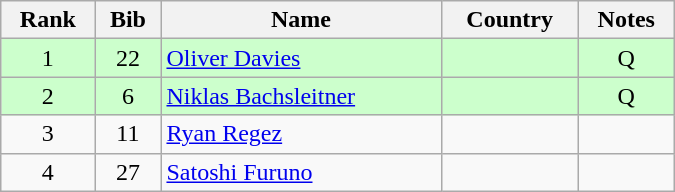<table class="wikitable" style="text-align:center; width:450px">
<tr>
<th>Rank</th>
<th>Bib</th>
<th>Name</th>
<th>Country</th>
<th>Notes</th>
</tr>
<tr bgcolor=ccffcc>
<td>1</td>
<td>22</td>
<td align=left><a href='#'>Oliver Davies</a></td>
<td align=left></td>
<td>Q</td>
</tr>
<tr bgcolor=ccffcc>
<td>2</td>
<td>6</td>
<td align=left><a href='#'>Niklas Bachsleitner</a></td>
<td align=left></td>
<td>Q</td>
</tr>
<tr>
<td>3</td>
<td>11</td>
<td align=left><a href='#'>Ryan Regez</a></td>
<td align=left></td>
<td></td>
</tr>
<tr>
<td>4</td>
<td>27</td>
<td align=left><a href='#'>Satoshi Furuno</a></td>
<td align=left></td>
<td></td>
</tr>
</table>
